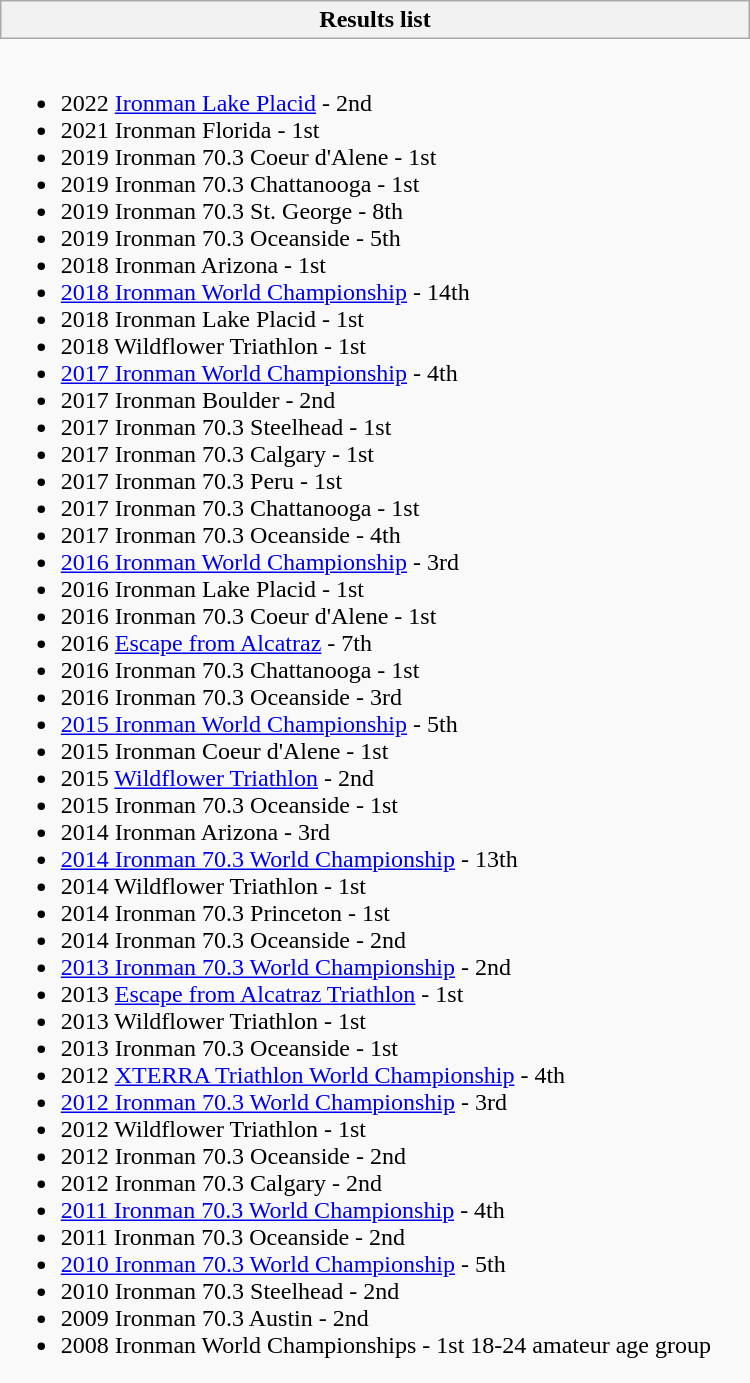<table class="wikitable collapsible collapsed" style="border:none; width:500px;">
<tr>
<th>Results list</th>
</tr>
<tr>
<td style="padding:0; border:none;"><br><ul><li>2022 <a href='#'>Ironman Lake Placid</a> - 2nd</li><li>2021 Ironman Florida - 1st</li><li>2019 Ironman 70.3 Coeur d'Alene - 1st</li><li>2019 Ironman 70.3 Chattanooga - 1st</li><li>2019 Ironman 70.3 St. George - 8th</li><li>2019 Ironman 70.3 Oceanside - 5th</li><li>2018 Ironman Arizona - 1st</li><li><a href='#'>2018 Ironman World Championship</a> - 14th</li><li>2018 Ironman Lake Placid - 1st</li><li>2018 Wildflower Triathlon - 1st</li><li><a href='#'>2017 Ironman World Championship</a> - 4th</li><li>2017 Ironman Boulder - 2nd</li><li>2017 Ironman 70.3 Steelhead - 1st</li><li>2017 Ironman 70.3 Calgary - 1st</li><li>2017 Ironman 70.3 Peru - 1st</li><li>2017 Ironman 70.3 Chattanooga - 1st</li><li>2017 Ironman 70.3 Oceanside - 4th</li><li><a href='#'>2016 Ironman World Championship</a> - 3rd</li><li>2016 Ironman Lake Placid - 1st</li><li>2016 Ironman 70.3 Coeur d'Alene - 1st</li><li>2016 <a href='#'>Escape from Alcatraz</a> - 7th</li><li>2016 Ironman 70.3 Chattanooga - 1st</li><li>2016 Ironman 70.3 Oceanside - 3rd</li><li><a href='#'>2015 Ironman World Championship</a> - 5th</li><li>2015 Ironman Coeur d'Alene - 1st</li><li>2015 <a href='#'>Wildflower Triathlon</a> - 2nd</li><li>2015 Ironman 70.3 Oceanside - 1st</li><li>2014 Ironman Arizona - 3rd</li><li><a href='#'>2014 Ironman 70.3 World Championship</a> - 13th</li><li>2014 Wildflower Triathlon - 1st</li><li>2014 Ironman 70.3 Princeton - 1st</li><li>2014 Ironman 70.3 Oceanside - 2nd</li><li><a href='#'>2013 Ironman 70.3 World Championship</a> - 2nd</li><li>2013 <a href='#'>Escape from Alcatraz Triathlon</a> - 1st</li><li>2013 Wildflower Triathlon - 1st</li><li>2013 Ironman 70.3 Oceanside - 1st</li><li>2012 <a href='#'>XTERRA Triathlon World Championship</a> - 4th</li><li><a href='#'>2012 Ironman 70.3 World Championship</a> - 3rd</li><li>2012 Wildflower Triathlon - 1st</li><li>2012 Ironman 70.3 Oceanside - 2nd</li><li>2012 Ironman 70.3 Calgary - 2nd</li><li><a href='#'>2011 Ironman 70.3 World Championship</a> - 4th</li><li>2011 Ironman 70.3 Oceanside - 2nd</li><li><a href='#'>2010 Ironman 70.3 World Championship</a> - 5th</li><li>2010 Ironman 70.3 Steelhead - 2nd</li><li>2009 Ironman 70.3 Austin - 2nd</li><li>2008 Ironman World Championships - 1st 18-24 amateur age group</li></ul></td>
</tr>
</table>
